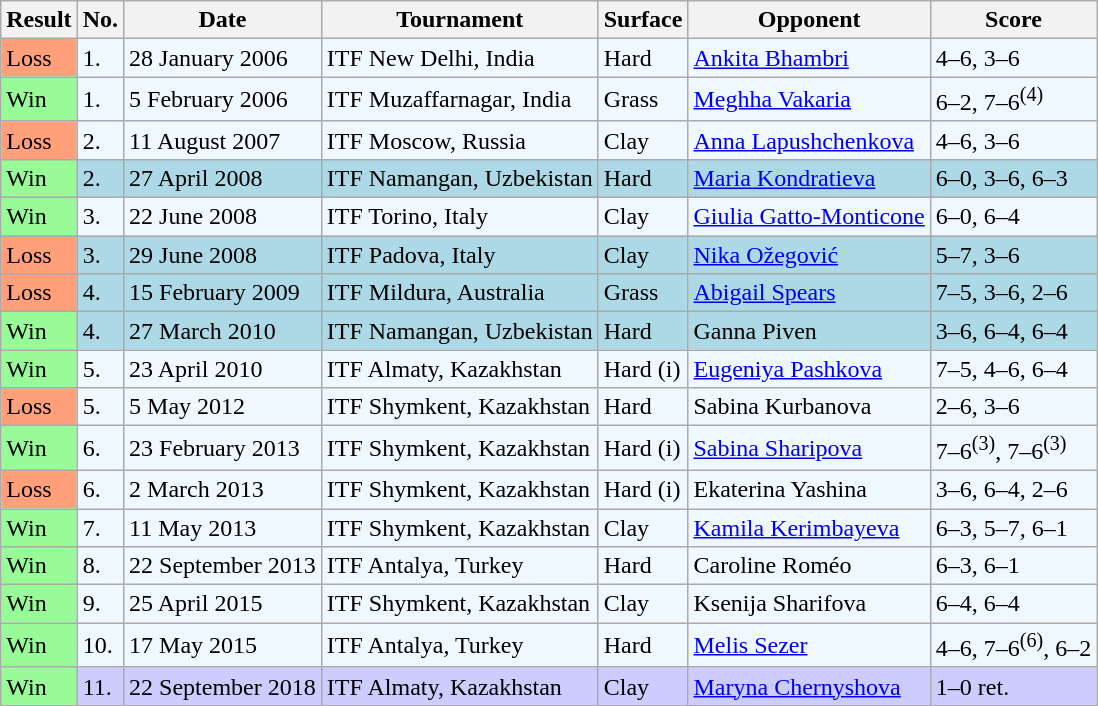<table class="sortable wikitable">
<tr>
<th>Result</th>
<th>No.</th>
<th>Date</th>
<th>Tournament</th>
<th>Surface</th>
<th>Opponent</th>
<th class="unsortable">Score</th>
</tr>
<tr style="background:#f0f8ff;">
<td style="background:#ffa07a;">Loss</td>
<td>1.</td>
<td>28 January 2006</td>
<td>ITF New Delhi, India</td>
<td>Hard</td>
<td> <a href='#'>Ankita Bhambri</a></td>
<td>4–6, 3–6</td>
</tr>
<tr style="background:#f0f8ff;">
<td style="background:#98fb98;">Win</td>
<td>1.</td>
<td>5 February 2006</td>
<td>ITF Muzaffarnagar, India</td>
<td>Grass</td>
<td> <a href='#'>Meghha Vakaria</a></td>
<td>6–2, 7–6<sup>(4)</sup></td>
</tr>
<tr style="background:#f0f8ff;">
<td style="background:#ffa07a;">Loss</td>
<td>2.</td>
<td>11 August 2007</td>
<td>ITF Moscow, Russia</td>
<td>Clay</td>
<td> <a href='#'>Anna Lapushchenkova</a></td>
<td>4–6, 3–6</td>
</tr>
<tr style="background:lightblue;">
<td style="background:#98fb98;">Win</td>
<td>2.</td>
<td>27 April 2008</td>
<td>ITF Namangan, Uzbekistan</td>
<td>Hard</td>
<td> <a href='#'>Maria Kondratieva</a></td>
<td>6–0, 3–6, 6–3</td>
</tr>
<tr style="background:#f0f8ff;">
<td style="background:#98fb98;">Win</td>
<td>3.</td>
<td>22 June 2008</td>
<td>ITF Torino, Italy</td>
<td>Clay</td>
<td> <a href='#'>Giulia Gatto-Monticone</a></td>
<td>6–0, 6–4</td>
</tr>
<tr style="background:lightblue;">
<td style="background:#ffa07a;">Loss</td>
<td>3.</td>
<td>29 June 2008</td>
<td>ITF Padova, Italy</td>
<td>Clay</td>
<td> <a href='#'>Nika Ožegović</a></td>
<td>5–7, 3–6</td>
</tr>
<tr style="background:lightblue;">
<td style="background:#ffa07a;">Loss</td>
<td>4.</td>
<td>15 February 2009</td>
<td>ITF Mildura, Australia</td>
<td>Grass</td>
<td> <a href='#'>Abigail Spears</a></td>
<td>7–5, 3–6, 2–6</td>
</tr>
<tr style="background:lightblue;">
<td style="background:#98fb98;">Win</td>
<td>4.</td>
<td>27 March 2010</td>
<td>ITF Namangan, Uzbekistan</td>
<td>Hard</td>
<td> Ganna Piven</td>
<td>3–6, 6–4, 6–4</td>
</tr>
<tr style="background:#f0f8ff;">
<td style="background:#98fb98;">Win</td>
<td>5.</td>
<td>23 April 2010</td>
<td>ITF Almaty, Kazakhstan</td>
<td>Hard (i)</td>
<td> <a href='#'>Eugeniya Pashkova</a></td>
<td>7–5, 4–6, 6–4</td>
</tr>
<tr style="background:#f0f8ff;">
<td style="background:#ffa07a;">Loss</td>
<td>5.</td>
<td>5 May 2012</td>
<td>ITF Shymkent, Kazakhstan</td>
<td>Hard</td>
<td> Sabina Kurbanova</td>
<td>2–6, 3–6</td>
</tr>
<tr style="background:#f0f8ff;">
<td style="background:#98fb98;">Win</td>
<td>6.</td>
<td>23 February 2013</td>
<td>ITF Shymkent, Kazakhstan</td>
<td>Hard (i)</td>
<td> <a href='#'>Sabina Sharipova</a></td>
<td>7–6<sup>(3)</sup>, 7–6<sup>(3)</sup></td>
</tr>
<tr style="background:#f0f8ff;">
<td style="background:#ffa07a;">Loss</td>
<td>6.</td>
<td>2 March 2013</td>
<td>ITF Shymkent, Kazakhstan</td>
<td>Hard (i)</td>
<td> Ekaterina Yashina</td>
<td>3–6, 6–4, 2–6</td>
</tr>
<tr style="background:#f0f8ff;">
<td style="background:#98fb98;">Win</td>
<td>7.</td>
<td>11 May 2013</td>
<td>ITF Shymkent, Kazakhstan</td>
<td>Clay</td>
<td> <a href='#'>Kamila Kerimbayeva</a></td>
<td>6–3, 5–7, 6–1</td>
</tr>
<tr style="background:#f0f8ff;">
<td style="background:#98fb98;">Win</td>
<td>8.</td>
<td>22 September 2013</td>
<td>ITF Antalya, Turkey</td>
<td>Hard</td>
<td> Caroline Roméo</td>
<td>6–3, 6–1</td>
</tr>
<tr style="background:#f0f8ff;">
<td style="background:#98fb98;">Win</td>
<td>9.</td>
<td>25 April 2015</td>
<td>ITF Shymkent, Kazakhstan</td>
<td>Clay</td>
<td> Ksenija Sharifova</td>
<td>6–4, 6–4</td>
</tr>
<tr style="background:#f0f8ff;">
<td style="background:#98fb98;">Win</td>
<td>10.</td>
<td>17 May 2015</td>
<td>ITF Antalya, Turkey</td>
<td>Hard</td>
<td> <a href='#'>Melis Sezer</a></td>
<td>4–6, 7–6<sup>(6)</sup>, 6–2</td>
</tr>
<tr style="background:#ccccff;">
<td style="background:#98fb98;">Win</td>
<td>11.</td>
<td>22 September 2018</td>
<td>ITF Almaty, Kazakhstan</td>
<td>Clay</td>
<td> <a href='#'>Maryna Chernyshova</a></td>
<td>1–0 ret.</td>
</tr>
</table>
